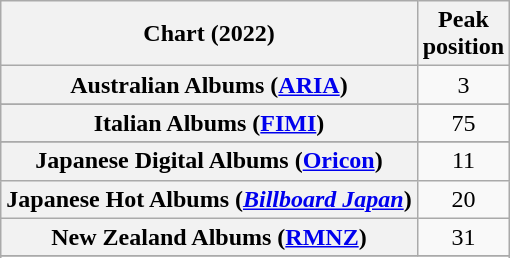<table class="wikitable sortable plainrowheaders" style="text-align:center">
<tr>
<th scope="col">Chart (2022)</th>
<th scope="col">Peak<br>position</th>
</tr>
<tr>
<th scope="row">Australian Albums (<a href='#'>ARIA</a>)</th>
<td>3</td>
</tr>
<tr>
</tr>
<tr>
</tr>
<tr>
</tr>
<tr>
</tr>
<tr>
</tr>
<tr>
</tr>
<tr>
<th scope="row">Italian Albums (<a href='#'>FIMI</a>)</th>
<td>75</td>
</tr>
<tr>
</tr>
<tr>
<th scope="row">Japanese Digital Albums (<a href='#'>Oricon</a>)</th>
<td>11</td>
</tr>
<tr>
<th scope="row">Japanese Hot Albums (<em><a href='#'>Billboard Japan</a></em>)</th>
<td>20</td>
</tr>
<tr>
<th scope="row">New Zealand Albums (<a href='#'>RMNZ</a>)</th>
<td>31</td>
</tr>
<tr>
</tr>
<tr>
</tr>
<tr>
</tr>
<tr>
</tr>
<tr>
</tr>
<tr>
</tr>
<tr>
</tr>
<tr>
</tr>
<tr>
</tr>
<tr>
</tr>
</table>
